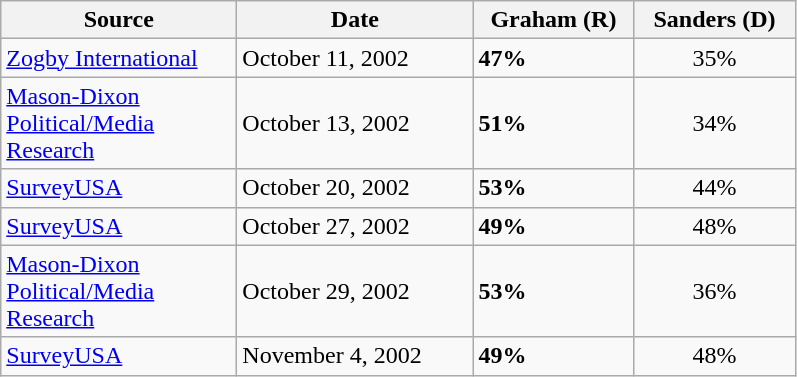<table class="wikitable">
<tr>
<th width=150px>Source</th>
<th width=150px>Date</th>
<th width=100px>Graham (R)</th>
<th width=100px>Sanders (D)</th>
</tr>
<tr>
<td><a href='#'>Zogby International</a></td>
<td>October 11, 2002 </td>
<td><strong>47%</strong></td>
<td align="center">35%</td>
</tr>
<tr>
<td><a href='#'>Mason-Dixon Political/Media Research</a></td>
<td>October 13, 2002 </td>
<td><strong>51%</strong></td>
<td align="center">34%</td>
</tr>
<tr>
<td><a href='#'>SurveyUSA</a></td>
<td>October 20, 2002 </td>
<td><strong>53%</strong></td>
<td align="center">44%</td>
</tr>
<tr>
<td><a href='#'>SurveyUSA</a></td>
<td>October 27, 2002 </td>
<td><strong>49%</strong></td>
<td align="center">48%</td>
</tr>
<tr>
<td><a href='#'>Mason-Dixon Political/Media Research</a></td>
<td>October 29, 2002 </td>
<td><strong>53%</strong></td>
<td align="center">36%</td>
</tr>
<tr>
<td><a href='#'>SurveyUSA</a></td>
<td>November 4, 2002 </td>
<td><strong>49%</strong></td>
<td align="center">48%</td>
</tr>
</table>
